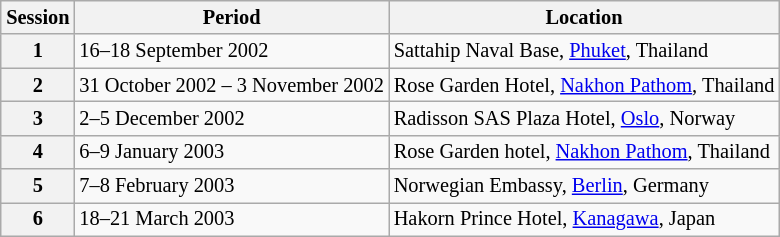<table style="text-align:left; float:right; font-size:85%; margin-left:2em; margin:auto;" class="wikitable">
<tr>
<th>Session</th>
<th>Period</th>
<th>Location</th>
</tr>
<tr>
<th>1</th>
<td>16–18 September 2002</td>
<td>Sattahip Naval Base, <a href='#'>Phuket</a>, Thailand</td>
</tr>
<tr>
<th>2</th>
<td>31 October 2002 – 3 November 2002</td>
<td>Rose Garden Hotel, <a href='#'>Nakhon Pathom</a>, Thailand</td>
</tr>
<tr>
<th>3</th>
<td>2–5 December 2002</td>
<td>Radisson SAS Plaza Hotel, <a href='#'>Oslo</a>, Norway</td>
</tr>
<tr>
<th>4</th>
<td>6–9 January 2003</td>
<td>Rose Garden hotel, <a href='#'>Nakhon Pathom</a>, Thailand</td>
</tr>
<tr>
<th>5</th>
<td>7–8 February 2003</td>
<td>Norwegian Embassy, <a href='#'>Berlin</a>, Germany</td>
</tr>
<tr>
<th>6</th>
<td>18–21 March 2003</td>
<td>Hakorn Prince Hotel, <a href='#'>Kanagawa</a>, Japan</td>
</tr>
</table>
